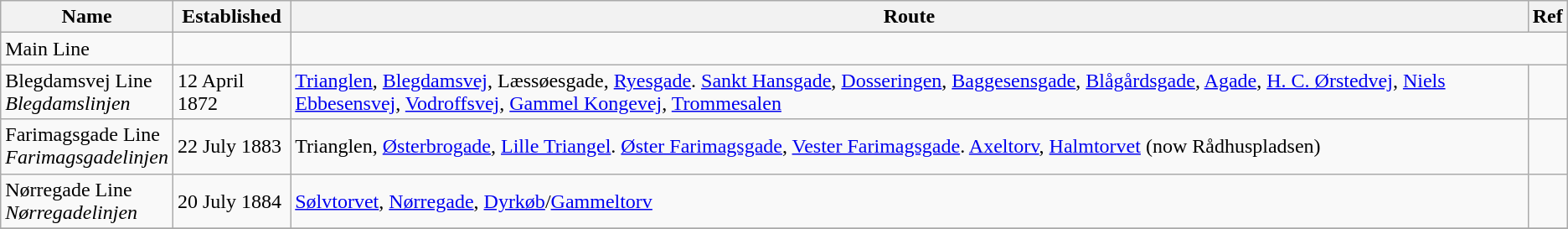<table class="wikitable sortable">
<tr>
<th>Name</th>
<th>Established</th>
<th>Route</th>
<th>Ref</th>
</tr>
<tr>
<td>Main Line</td>
<td></td>
</tr>
<tr>
<td>Blegdamsvej Line <br><em>Blegdamslinjen</em></td>
<td>12 April 1872</td>
<td><a href='#'>Trianglen</a>, <a href='#'>Blegdamsvej</a>, Læssøesgade, <a href='#'>Ryesgade</a>. <a href='#'>Sankt Hansgade</a>, <a href='#'>Dosseringen</a>, <a href='#'>Baggesensgade</a>, <a href='#'>Blågårdsgade</a>, <a href='#'>Agade</a>, <a href='#'>H. C. Ørstedvej</a>, <a href='#'>Niels Ebbesensvej</a>, <a href='#'>Vodroffsvej</a>, <a href='#'>Gammel Kongevej</a>, <a href='#'>Trommesalen</a></td>
<td></td>
</tr>
<tr>
<td>Farimagsgade Line <br> <em>Farimagsgadelinjen</em></td>
<td>22 July  1883</td>
<td>Trianglen, <a href='#'>Østerbrogade</a>, <a href='#'>Lille Triangel</a>. <a href='#'>Øster Farimagsgade</a>, <a href='#'>Vester Farimagsgade</a>. <a href='#'>Axeltorv</a>, <a href='#'>Halmtorvet</a> (now Rådhuspladsen)</td>
<td></td>
</tr>
<tr>
<td>Nørregade Line <br> <em>Nørregadelinjen</em></td>
<td>20 July  1884</td>
<td><a href='#'>Sølvtorvet</a>, <a href='#'>Nørregade</a>, <a href='#'>Dyrkøb</a>/<a href='#'>Gammeltorv</a></td>
<td></td>
</tr>
<tr>
</tr>
</table>
